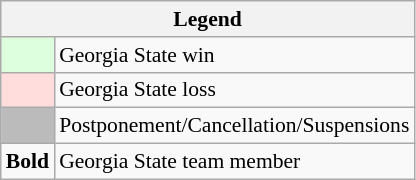<table class="wikitable" style="font-size:90%">
<tr>
<th colspan="2">Legend</th>
</tr>
<tr>
<td bgcolor="#ddffdd"> </td>
<td>Georgia State win</td>
</tr>
<tr>
<td bgcolor="#ffdddd"> </td>
<td>Georgia State loss</td>
</tr>
<tr>
<td bgcolor="#bbbbbb"> </td>
<td>Postponement/Cancellation/Suspensions</td>
</tr>
<tr>
<td><strong>Bold</strong></td>
<td>Georgia State team member</td>
</tr>
</table>
